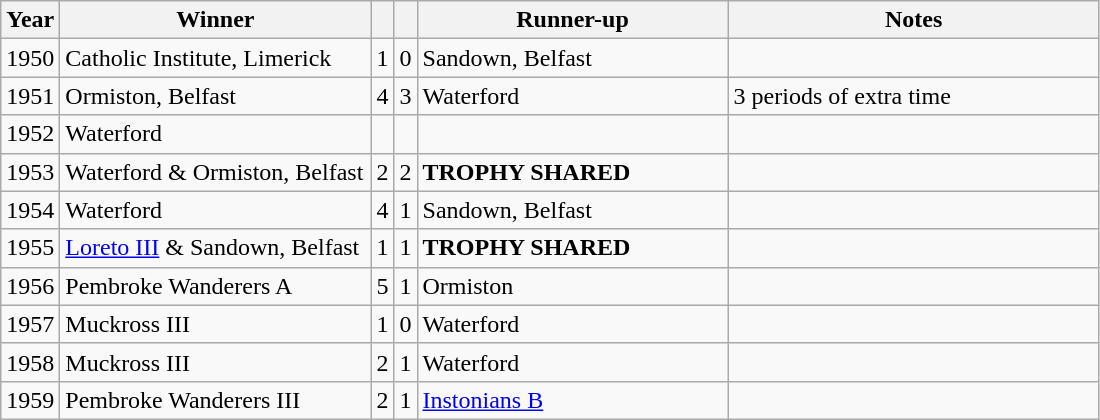<table class="wikitable">
<tr>
<th>Year</th>
<th>Winner</th>
<th></th>
<th></th>
<th>Runner-up</th>
<th>Notes</th>
</tr>
<tr>
<td align="center">1950</td>
<td width=200>Catholic Institute, Limerick</td>
<td align="center">1</td>
<td align="center">0</td>
<td width=200>Sandown, Belfast</td>
<td width=240></td>
</tr>
<tr>
<td align="center">1951</td>
<td>Ormiston, Belfast</td>
<td align="center">4</td>
<td align="center">3</td>
<td>Waterford</td>
<td>3 periods of extra time</td>
</tr>
<tr>
<td align="center">1952</td>
<td>Waterford</td>
<td align="center"></td>
<td align="center"></td>
<td></td>
<td></td>
</tr>
<tr>
<td align="center">1953</td>
<td>Waterford & Ormiston, Belfast</td>
<td align="center">2</td>
<td align="center">2</td>
<td><strong>TROPHY SHARED</strong></td>
<td></td>
</tr>
<tr>
<td align="center">1954</td>
<td>Waterford</td>
<td align="center">4</td>
<td align="center">1</td>
<td>Sandown, Belfast</td>
<td></td>
</tr>
<tr>
<td align="center">1955</td>
<td><a href='#'>Loreto III</a> & Sandown, Belfast</td>
<td align="center">1</td>
<td align="center">1</td>
<td><strong>TROPHY SHARED</strong></td>
<td></td>
</tr>
<tr>
<td align="center">1956</td>
<td>Pembroke Wanderers A</td>
<td align="center">5</td>
<td align="center">1</td>
<td>Ormiston</td>
<td></td>
</tr>
<tr>
<td align="center">1957</td>
<td>Muckross III</td>
<td align="center">1</td>
<td align="center">0</td>
<td>Waterford</td>
<td></td>
</tr>
<tr>
<td align="center">1958</td>
<td>Muckross III</td>
<td align="center">2</td>
<td align="center">1</td>
<td>Waterford</td>
<td></td>
</tr>
<tr>
<td align="center">1959</td>
<td>Pembroke Wanderers III</td>
<td align="center">2</td>
<td align="center">1</td>
<td><a href='#'>Instonians B</a></td>
<td></td>
</tr>
</table>
